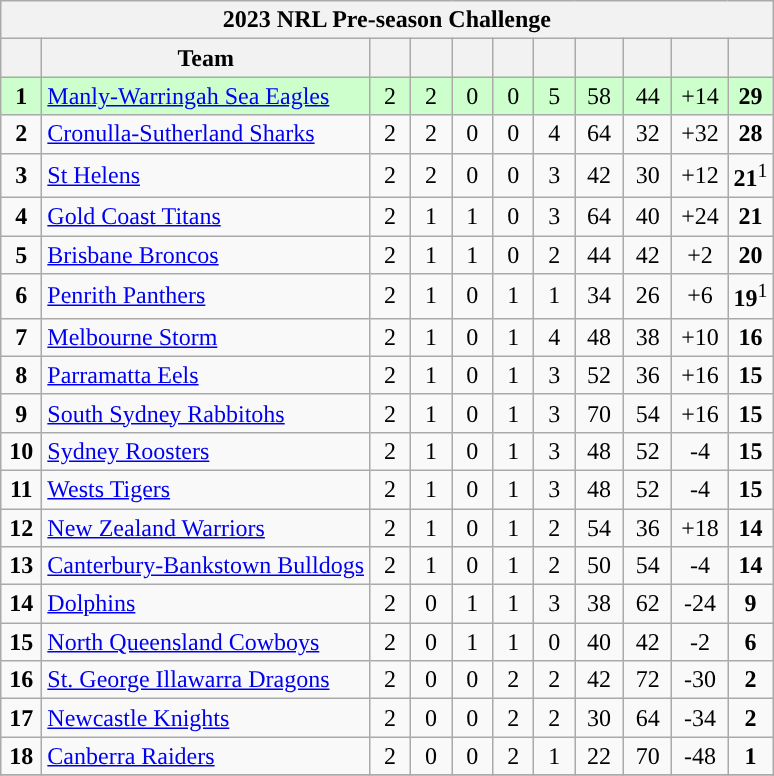<table class="wikitable" style="text-align:center;">
<tr>
<th colspan="11">2023 NRL Pre-season Challenge</th>
</tr>
<tr>
<th width="20"></th>
<th>Team</th>
<th width="20"></th>
<th width="20"></th>
<th width="20"></th>
<th width="20"></th>
<th width="20"></th>
<th width="25"></th>
<th width="25"></th>
<th width="30"></th>
<th width="20"></th>
</tr>
<tr style="background: #ccffcc;">
<td><strong>1</strong></td>
<td style="text-align:left;"> <a href='#'>Manly-Warringah Sea Eagles</a></td>
<td>2</td>
<td>2</td>
<td>0</td>
<td>0</td>
<td>5</td>
<td>58</td>
<td>44</td>
<td>+14</td>
<td><strong>29</strong></td>
</tr>
<tr style="background:">
<td><strong>2</strong></td>
<td style="text-align:left;"> <a href='#'>Cronulla-Sutherland Sharks</a></td>
<td>2</td>
<td>2</td>
<td>0</td>
<td>0</td>
<td>4</td>
<td>64</td>
<td>32</td>
<td>+32</td>
<td><strong>28</strong></td>
</tr>
<tr style="background:">
<td><strong>3</strong></td>
<td style="text-align:left;"> <a href='#'>St Helens</a></td>
<td>2</td>
<td>2</td>
<td>0</td>
<td>0</td>
<td>3</td>
<td>42</td>
<td>30</td>
<td>+12</td>
<td><strong>21</strong><sup>1</sup></td>
</tr>
<tr style="background:">
<td><strong>4</strong></td>
<td style="text-align:left;"> <a href='#'>Gold Coast Titans</a></td>
<td>2</td>
<td>1</td>
<td>1</td>
<td>0</td>
<td>3</td>
<td>64</td>
<td>40</td>
<td>+24</td>
<td><strong>21</strong></td>
</tr>
<tr style="background:">
<td><strong>5</strong></td>
<td style="text-align:left;"> <a href='#'>Brisbane Broncos</a></td>
<td>2</td>
<td>1</td>
<td>1</td>
<td>0</td>
<td>2</td>
<td>44</td>
<td>42</td>
<td>+2</td>
<td><strong>20</strong></td>
</tr>
<tr style="background:">
<td><strong>6</strong></td>
<td style="text-align:left;"> <a href='#'>Penrith Panthers</a></td>
<td>2</td>
<td>1</td>
<td>0</td>
<td>1</td>
<td>1</td>
<td>34</td>
<td>26</td>
<td>+6</td>
<td><strong>19</strong><sup>1</sup></td>
</tr>
<tr style="background:">
<td><strong>7</strong></td>
<td style="text-align:left;"> <a href='#'>Melbourne Storm</a></td>
<td>2</td>
<td>1</td>
<td>0</td>
<td>1</td>
<td>4</td>
<td>48</td>
<td>38</td>
<td>+10</td>
<td><strong>16</strong></td>
</tr>
<tr style="background:">
<td><strong>8</strong></td>
<td style="text-align:left;"> <a href='#'>Parramatta Eels</a></td>
<td>2</td>
<td>1</td>
<td>0</td>
<td>1</td>
<td>3</td>
<td>52</td>
<td>36</td>
<td>+16</td>
<td><strong>15</strong></td>
</tr>
<tr style="background:">
<td><strong>9</strong></td>
<td style="text-align:left;"> <a href='#'>South Sydney Rabbitohs</a></td>
<td>2</td>
<td>1</td>
<td>0</td>
<td>1</td>
<td>3</td>
<td>70</td>
<td>54</td>
<td>+16</td>
<td><strong>15</strong></td>
</tr>
<tr style="background:">
<td><strong>10</strong></td>
<td style="text-align:left;"> <a href='#'>Sydney Roosters</a></td>
<td>2</td>
<td>1</td>
<td>0</td>
<td>1</td>
<td>3</td>
<td>48</td>
<td>52</td>
<td>-4</td>
<td><strong>15</strong></td>
</tr>
<tr style="background:">
<td><strong>11</strong></td>
<td style="text-align:left;"> <a href='#'>Wests Tigers</a></td>
<td>2</td>
<td>1</td>
<td>0</td>
<td>1</td>
<td>3</td>
<td>48</td>
<td>52</td>
<td>-4</td>
<td><strong>15</strong></td>
</tr>
<tr style="background:">
<td><strong>12</strong></td>
<td style="text-align:left;"> <a href='#'>New Zealand Warriors</a></td>
<td>2</td>
<td>1</td>
<td>0</td>
<td>1</td>
<td>2</td>
<td>54</td>
<td>36</td>
<td>+18</td>
<td><strong>14</strong></td>
</tr>
<tr style="background:">
<td><strong>13</strong></td>
<td style="text-align:left;"> <a href='#'>Canterbury-Bankstown Bulldogs</a></td>
<td>2</td>
<td>1</td>
<td>0</td>
<td>1</td>
<td>2</td>
<td>50</td>
<td>54</td>
<td>-4</td>
<td><strong>14</strong></td>
</tr>
<tr style="background:">
<td><strong>14</strong></td>
<td style="text-align:left;"> <a href='#'>Dolphins</a></td>
<td>2</td>
<td>0</td>
<td>1</td>
<td>1</td>
<td>3</td>
<td>38</td>
<td>62</td>
<td>-24</td>
<td><strong>9</strong></td>
</tr>
<tr style="background:">
<td><strong>15</strong></td>
<td style="text-align:left;"> <a href='#'>North Queensland Cowboys</a></td>
<td>2</td>
<td>0</td>
<td>1</td>
<td>1</td>
<td>0</td>
<td>40</td>
<td>42</td>
<td>-2</td>
<td><strong>6</strong></td>
</tr>
<tr style="background:">
<td><strong>16</strong></td>
<td style="text-align:left;"> <a href='#'>St. George Illawarra Dragons</a></td>
<td>2</td>
<td>0</td>
<td>0</td>
<td>2</td>
<td>2</td>
<td>42</td>
<td>72</td>
<td>-30</td>
<td><strong>2</strong></td>
</tr>
<tr style="background:">
<td><strong>17</strong></td>
<td style="text-align:left;"> <a href='#'>Newcastle Knights</a></td>
<td>2</td>
<td>0</td>
<td>0</td>
<td>2</td>
<td>2</td>
<td>30</td>
<td>64</td>
<td>-34</td>
<td><strong>2</strong></td>
</tr>
<tr style="background:">
<td><strong>18</strong></td>
<td style="text-align:left;"> <a href='#'>Canberra Raiders</a></td>
<td>2</td>
<td>0</td>
<td>0</td>
<td>2</td>
<td>1</td>
<td>22</td>
<td>70</td>
<td>-48</td>
<td><strong>1</strong></td>
</tr>
<tr style="background:">
</tr>
</table>
